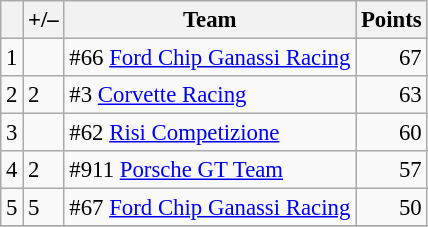<table class="wikitable" style="font-size: 95%;">
<tr>
<th scope="col"></th>
<th scope="col">+/–</th>
<th scope="col">Team</th>
<th scope="col">Points</th>
</tr>
<tr>
<td align=center>1</td>
<td align="left"></td>
<td> #66 <a href='#'>Ford Chip Ganassi Racing</a></td>
<td align=right>67</td>
</tr>
<tr>
<td align=center>2</td>
<td align="left"> 2</td>
<td> #3 <a href='#'>Corvette Racing</a></td>
<td align=right>63</td>
</tr>
<tr>
<td align=center>3</td>
<td align="left"></td>
<td> #62 <a href='#'>Risi Competizione</a></td>
<td align=right>60</td>
</tr>
<tr>
<td align=center>4</td>
<td align="left"> 2</td>
<td> #911 <a href='#'>Porsche GT Team</a></td>
<td align=right>57</td>
</tr>
<tr>
<td align=center>5</td>
<td align="left"> 5</td>
<td> #67 <a href='#'>Ford Chip Ganassi Racing</a></td>
<td align=right>50</td>
</tr>
<tr>
</tr>
</table>
